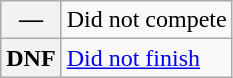<table class="wikitable">
<tr>
<th scope="row">—</th>
<td>Did not compete</td>
</tr>
<tr>
<th scope="row">DNF</th>
<td><a href='#'>Did not finish</a></td>
</tr>
</table>
